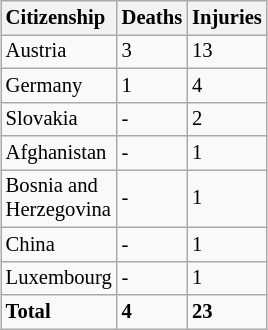<table class="wikitable mw-collapsible mw-collapsed floatright" style="font-size:86%; margin:0 0 1.5em 1.5em; width:13%">
<tr>
<th style="text-align:left;">Citizenship</th>
<th style="text-align:left;">Deaths</th>
<th style="text-align:left;">Injuries</th>
</tr>
<tr>
<td style="text-align:left;">Austria</td>
<td>3</td>
<td>13</td>
</tr>
<tr>
<td style="text-align:left;">Germany</td>
<td>1</td>
<td>4</td>
</tr>
<tr>
<td style="text-align:left;">Slovakia</td>
<td>-</td>
<td>2</td>
</tr>
<tr>
<td style="text-align:left;">Afghanistan</td>
<td>-</td>
<td>1</td>
</tr>
<tr>
<td style="text-align:left;">Bosnia and Herzegovina</td>
<td>-</td>
<td>1</td>
</tr>
<tr>
<td style="text-align:left;">China</td>
<td>-</td>
<td>1</td>
</tr>
<tr>
<td style="text-align:left;">Luxembourg</td>
<td>-</td>
<td>1</td>
</tr>
<tr>
<td><strong>Total</strong></td>
<td><strong>4</strong></td>
<td><strong>23</strong></td>
</tr>
</table>
